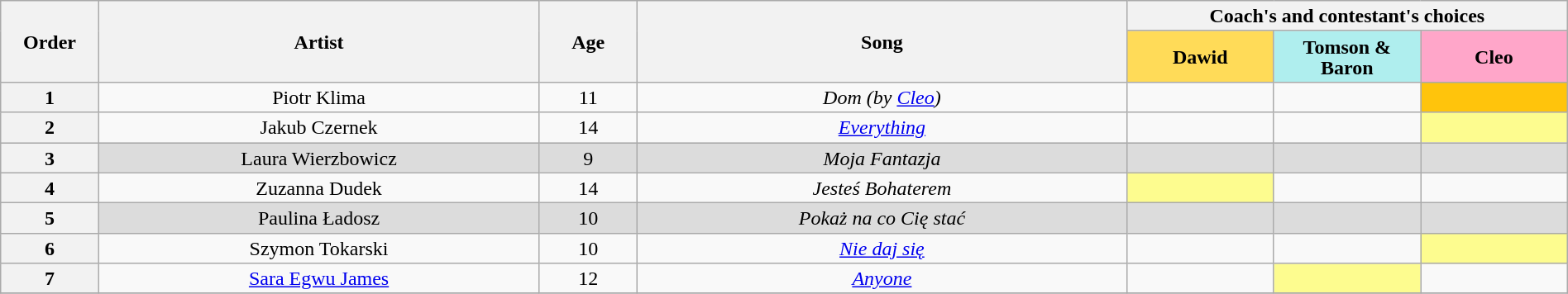<table class="wikitable" style="text-align:center; line-height:17px; width:100%;">
<tr>
<th scope="col" rowspan="2" style="width:04%;">Order</th>
<th scope="col" rowspan="2" style="width:18%;">Artist</th>
<th scope="col" rowspan="2" style="width:04%;">Age</th>
<th scope="col" rowspan="2" style="width:20%;">Song</th>
<th colspan="3">Coach's and contestant's choices</th>
</tr>
<tr>
<th style="width:06%; background:#ffdb58;">Dawid</th>
<th style="width:06%; background:#afeeee;">Tomson & Baron</th>
<th style="width:06%; background:#FFA6C9;">Cleo</th>
</tr>
<tr>
<th>1</th>
<td>Piotr Klima</td>
<td>11</td>
<td><em>Dom (by <a href='#'>Cleo</a>)</em></td>
<td></td>
<td></td>
<td style="background:#FFC40C;"></td>
</tr>
<tr>
<th>2</th>
<td>Jakub Czernek</td>
<td>14</td>
<td><em><a href='#'>Everything</a></em></td>
<td></td>
<td></td>
<td style="background:#fdfc8f;"></td>
</tr>
<tr style="background:#DCDCDC;">
<th>3</th>
<td>Laura Wierzbowicz</td>
<td>9</td>
<td><em>Moja Fantazja</em></td>
<td></td>
<td></td>
<td></td>
</tr>
<tr>
<th>4</th>
<td>Zuzanna Dudek</td>
<td>14</td>
<td><em>Jesteś Bohaterem</em></td>
<td style="background:#fdfc8f;"></td>
<td></td>
<td></td>
</tr>
<tr style="background:#DCDCDC;">
<th>5</th>
<td>Paulina Ładosz</td>
<td>10</td>
<td><em>Pokaż na co Cię stać</em></td>
<td></td>
<td></td>
<td></td>
</tr>
<tr>
<th>6</th>
<td>Szymon Tokarski</td>
<td>10</td>
<td><em><a href='#'>Nie daj się</a></em></td>
<td></td>
<td></td>
<td style="background:#fdfc8f;"></td>
</tr>
<tr>
<th>7</th>
<td><a href='#'>Sara Egwu James</a></td>
<td>12</td>
<td><em><a href='#'>Anyone</a></em></td>
<td></td>
<td style="background:#fdfc8f;"></td>
<td></td>
</tr>
<tr>
</tr>
</table>
